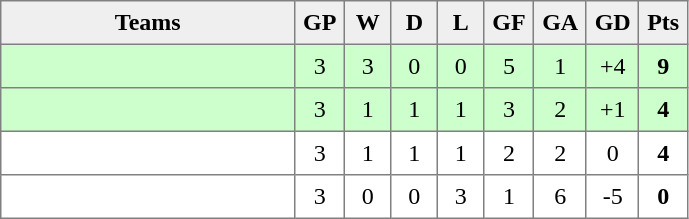<table style=border-collapse:collapse border=1 cellspacing=0 cellpadding=5>
<tr align=center bgcolor=#efefef>
<th width=185>Teams</th>
<th width=20>GP</th>
<th width=20>W</th>
<th width=20>D</th>
<th width=20>L</th>
<th width=20>GF</th>
<th width=20>GA</th>
<th width=20>GD</th>
<th width=20>Pts</th>
</tr>
<tr align=center style="background:#ccffcc;">
<td style="text-align:left;"></td>
<td>3</td>
<td>3</td>
<td>0</td>
<td>0</td>
<td>5</td>
<td>1</td>
<td>+4</td>
<td><strong>9</strong></td>
</tr>
<tr align=center style="background:#ccffcc;">
<td style="text-align:left;"></td>
<td>3</td>
<td>1</td>
<td>1</td>
<td>1</td>
<td>3</td>
<td>2</td>
<td>+1</td>
<td><strong>4</strong></td>
</tr>
<tr align=center>
<td style="text-align:left;"></td>
<td>3</td>
<td>1</td>
<td>1</td>
<td>1</td>
<td>2</td>
<td>2</td>
<td>0</td>
<td><strong>4</strong></td>
</tr>
<tr align=center>
<td style="text-align:left;"></td>
<td>3</td>
<td>0</td>
<td>0</td>
<td>3</td>
<td>1</td>
<td>6</td>
<td>-5</td>
<td><strong>0</strong></td>
</tr>
</table>
